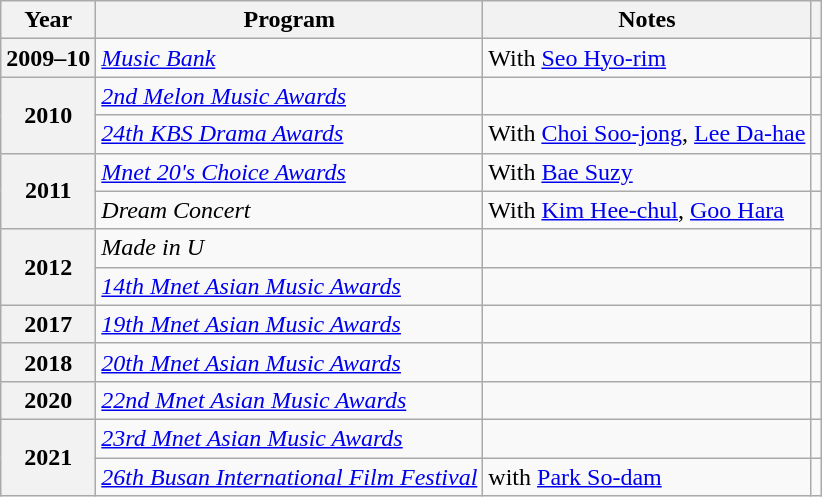<table class="wikitable plainrowheaders sortable">
<tr>
<th scope="col">Year</th>
<th>Program</th>
<th scope="col" class="unsortable">Notes</th>
<th class="unsortable"></th>
</tr>
<tr>
<th scope="row">2009–10</th>
<td><em><a href='#'>Music Bank</a></em></td>
<td>With <a href='#'>Seo Hyo-rim</a></td>
<td></td>
</tr>
<tr>
<th scope="row" rowspan="2">2010</th>
<td><em><a href='#'>2nd Melon Music Awards</a></em></td>
<td></td>
<td></td>
</tr>
<tr>
<td><em><a href='#'>24th KBS Drama Awards</a></em></td>
<td>With <a href='#'>Choi Soo-jong</a>, <a href='#'>Lee Da-hae</a></td>
<td></td>
</tr>
<tr>
<th scope="row" rowspan="2">2011</th>
<td><em><a href='#'>Mnet 20's Choice Awards</a></em></td>
<td>With <a href='#'>Bae Suzy</a></td>
<td></td>
</tr>
<tr>
<td><em>Dream Concert</em></td>
<td>With <a href='#'>Kim Hee-chul</a>, <a href='#'>Goo Hara</a></td>
<td></td>
</tr>
<tr>
<th scope="row" rowspan="2">2012</th>
<td><em>Made in U</em></td>
<td></td>
<td></td>
</tr>
<tr>
<td><a href='#'><em>14th Mnet Asian Music Awards</em></a></td>
<td></td>
<td></td>
</tr>
<tr>
<th scope="row">2017</th>
<td><a href='#'><em>19th Mnet Asian Music Awards</em></a></td>
<td></td>
<td></td>
</tr>
<tr>
<th scope="row">2018</th>
<td><a href='#'><em>20th Mnet Asian Music Awards</em></a></td>
<td></td>
<td></td>
</tr>
<tr>
<th scope="row">2020</th>
<td><a href='#'><em>22nd Mnet Asian Music Awards</em></a></td>
<td></td>
<td></td>
</tr>
<tr>
<th scope="row" rowspan="2">2021</th>
<td><a href='#'><em>23rd Mnet Asian Music Awards</em></a></td>
<td></td>
<td></td>
</tr>
<tr>
<td><em><a href='#'>26th Busan International Film Festival</a></em></td>
<td>with <a href='#'>Park So-dam</a></td>
<td></td>
</tr>
</table>
